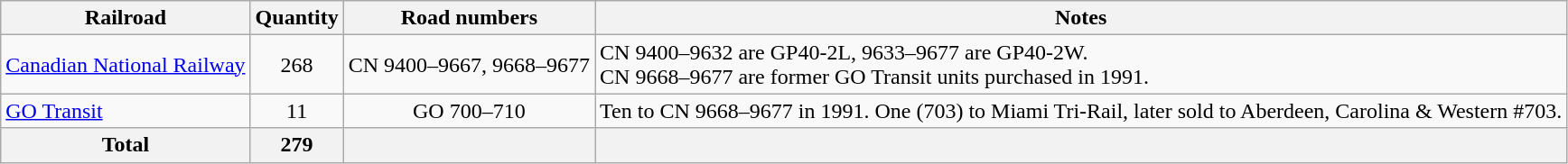<table class="wikitable" style=text-align:center>
<tr>
<th>Railroad</th>
<th>Quantity</th>
<th>Road numbers</th>
<th>Notes</th>
</tr>
<tr>
<td align=left><a href='#'>Canadian National Railway</a></td>
<td>268</td>
<td>CN 9400–9667, 9668–9677</td>
<td align=left>CN 9400–9632 are GP40-2L, 9633–9677 are GP40-2W.<br>CN 9668–9677 are former GO Transit units purchased in 1991.</td>
</tr>
<tr>
<td align=left><a href='#'>GO Transit</a></td>
<td>11</td>
<td>GO 700–710</td>
<td align=left>Ten to CN 9668–9677 in 1991. One (703) to Miami Tri-Rail, later sold to Aberdeen, Carolina & Western #703.</td>
</tr>
<tr>
<th>Total</th>
<th>279</th>
<th></th>
<th></th>
</tr>
</table>
